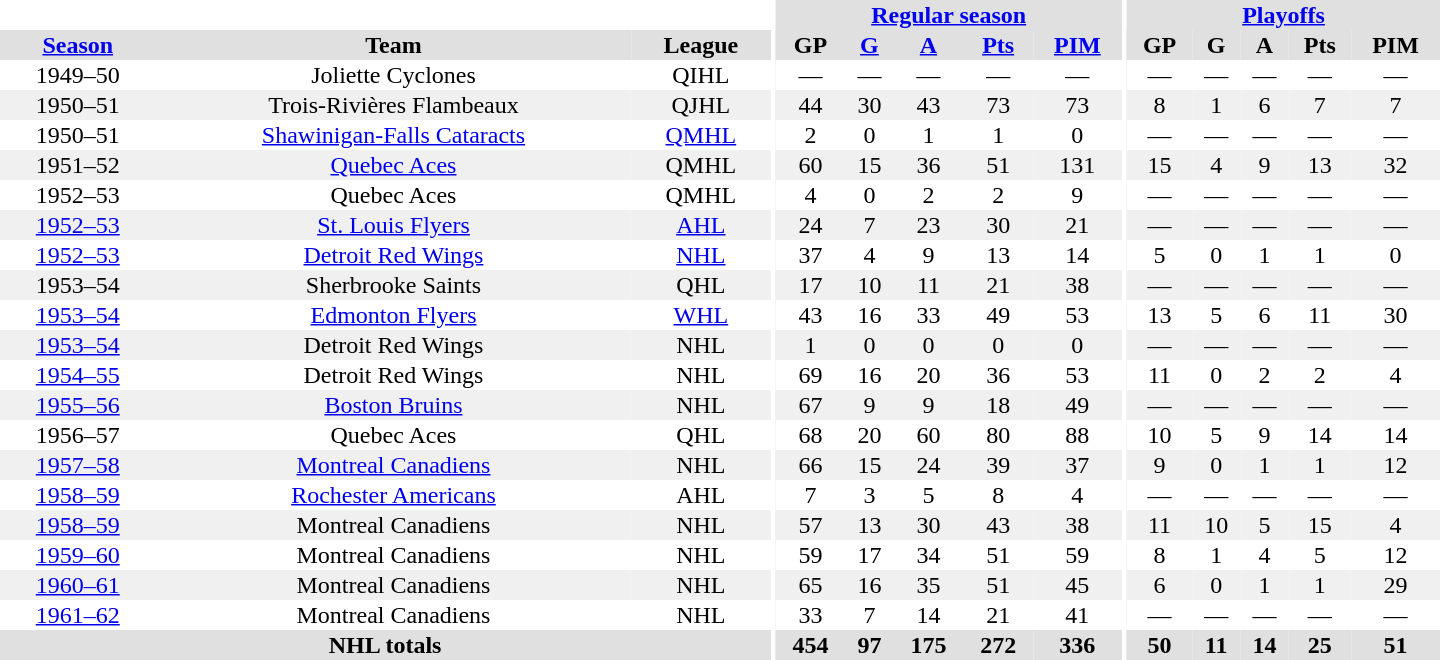<table border="0" cellpadding="1" cellspacing="0" style="text-align:center; width:60em">
<tr bgcolor="#e0e0e0">
<th colspan="3" bgcolor="#ffffff"></th>
<th rowspan="100" bgcolor="#ffffff"></th>
<th colspan="5"><a href='#'>Regular season</a></th>
<th rowspan="100" bgcolor="#ffffff"></th>
<th colspan="5"><a href='#'>Playoffs</a></th>
</tr>
<tr bgcolor="#e0e0e0">
<th><a href='#'>Season</a></th>
<th>Team</th>
<th>League</th>
<th>GP</th>
<th><a href='#'>G</a></th>
<th><a href='#'>A</a></th>
<th><a href='#'>Pts</a></th>
<th><a href='#'>PIM</a></th>
<th>GP</th>
<th>G</th>
<th>A</th>
<th>Pts</th>
<th>PIM</th>
</tr>
<tr>
<td>1949–50</td>
<td>Joliette Cyclones</td>
<td>QIHL</td>
<td>—</td>
<td>—</td>
<td>—</td>
<td>—</td>
<td>—</td>
<td>—</td>
<td>—</td>
<td>—</td>
<td>—</td>
<td>—</td>
</tr>
<tr bgcolor="#f0f0f0">
<td>1950–51</td>
<td>Trois-Rivières Flambeaux</td>
<td>QJHL</td>
<td>44</td>
<td>30</td>
<td>43</td>
<td>73</td>
<td>73</td>
<td>8</td>
<td>1</td>
<td>6</td>
<td>7</td>
<td>7</td>
</tr>
<tr>
<td>1950–51</td>
<td><a href='#'>Shawinigan-Falls Cataracts</a></td>
<td><a href='#'>QMHL</a></td>
<td>2</td>
<td>0</td>
<td>1</td>
<td>1</td>
<td>0</td>
<td>—</td>
<td>—</td>
<td>—</td>
<td>—</td>
<td>—</td>
</tr>
<tr bgcolor="#f0f0f0">
<td>1951–52</td>
<td><a href='#'>Quebec Aces</a></td>
<td>QMHL</td>
<td>60</td>
<td>15</td>
<td>36</td>
<td>51</td>
<td>131</td>
<td>15</td>
<td>4</td>
<td>9</td>
<td>13</td>
<td>32</td>
</tr>
<tr>
<td>1952–53</td>
<td>Quebec Aces</td>
<td>QMHL</td>
<td>4</td>
<td>0</td>
<td>2</td>
<td>2</td>
<td>9</td>
<td>—</td>
<td>—</td>
<td>—</td>
<td>—</td>
<td>—</td>
</tr>
<tr bgcolor="#f0f0f0">
<td><a href='#'>1952–53</a></td>
<td><a href='#'>St. Louis Flyers</a></td>
<td><a href='#'>AHL</a></td>
<td>24</td>
<td>7</td>
<td>23</td>
<td>30</td>
<td>21</td>
<td>—</td>
<td>—</td>
<td>—</td>
<td>—</td>
<td>—</td>
</tr>
<tr>
<td><a href='#'>1952–53</a></td>
<td><a href='#'>Detroit Red Wings</a></td>
<td><a href='#'>NHL</a></td>
<td>37</td>
<td>4</td>
<td>9</td>
<td>13</td>
<td>14</td>
<td>5</td>
<td>0</td>
<td>1</td>
<td>1</td>
<td>0</td>
</tr>
<tr bgcolor="#f0f0f0">
<td>1953–54</td>
<td>Sherbrooke Saints</td>
<td>QHL</td>
<td>17</td>
<td>10</td>
<td>11</td>
<td>21</td>
<td>38</td>
<td>—</td>
<td>—</td>
<td>—</td>
<td>—</td>
<td>—</td>
</tr>
<tr>
<td><a href='#'>1953–54</a></td>
<td><a href='#'>Edmonton Flyers</a></td>
<td><a href='#'>WHL</a></td>
<td>43</td>
<td>16</td>
<td>33</td>
<td>49</td>
<td>53</td>
<td>13</td>
<td>5</td>
<td>6</td>
<td>11</td>
<td>30</td>
</tr>
<tr bgcolor="#f0f0f0">
<td><a href='#'>1953–54</a></td>
<td>Detroit Red Wings</td>
<td>NHL</td>
<td>1</td>
<td>0</td>
<td>0</td>
<td>0</td>
<td>0</td>
<td>—</td>
<td>—</td>
<td>—</td>
<td>—</td>
<td>—</td>
</tr>
<tr>
<td><a href='#'>1954–55</a></td>
<td>Detroit Red Wings</td>
<td>NHL</td>
<td>69</td>
<td>16</td>
<td>20</td>
<td>36</td>
<td>53</td>
<td>11</td>
<td>0</td>
<td>2</td>
<td>2</td>
<td>4</td>
</tr>
<tr bgcolor="#f0f0f0">
<td><a href='#'>1955–56</a></td>
<td><a href='#'>Boston Bruins</a></td>
<td>NHL</td>
<td>67</td>
<td>9</td>
<td>9</td>
<td>18</td>
<td>49</td>
<td>—</td>
<td>—</td>
<td>—</td>
<td>—</td>
<td>—</td>
</tr>
<tr>
<td>1956–57</td>
<td>Quebec Aces</td>
<td>QHL</td>
<td>68</td>
<td>20</td>
<td>60</td>
<td>80</td>
<td>88</td>
<td>10</td>
<td>5</td>
<td>9</td>
<td>14</td>
<td>14</td>
</tr>
<tr bgcolor="#f0f0f0">
<td><a href='#'>1957–58</a></td>
<td><a href='#'>Montreal Canadiens</a></td>
<td>NHL</td>
<td>66</td>
<td>15</td>
<td>24</td>
<td>39</td>
<td>37</td>
<td>9</td>
<td>0</td>
<td>1</td>
<td>1</td>
<td>12</td>
</tr>
<tr>
<td><a href='#'>1958–59</a></td>
<td><a href='#'>Rochester Americans</a></td>
<td>AHL</td>
<td>7</td>
<td>3</td>
<td>5</td>
<td>8</td>
<td>4</td>
<td>—</td>
<td>—</td>
<td>—</td>
<td>—</td>
<td>—</td>
</tr>
<tr>
</tr>
<tr bgcolor="#f0f0f0">
<td><a href='#'>1958–59</a></td>
<td>Montreal Canadiens</td>
<td>NHL</td>
<td>57</td>
<td>13</td>
<td>30</td>
<td>43</td>
<td>38</td>
<td>11</td>
<td>10</td>
<td>5</td>
<td>15</td>
<td>4</td>
</tr>
<tr>
<td><a href='#'>1959–60</a></td>
<td>Montreal Canadiens</td>
<td>NHL</td>
<td>59</td>
<td>17</td>
<td>34</td>
<td>51</td>
<td>59</td>
<td>8</td>
<td>1</td>
<td>4</td>
<td>5</td>
<td>12</td>
</tr>
<tr bgcolor="#f0f0f0">
<td><a href='#'>1960–61</a></td>
<td>Montreal Canadiens</td>
<td>NHL</td>
<td>65</td>
<td>16</td>
<td>35</td>
<td>51</td>
<td>45</td>
<td>6</td>
<td>0</td>
<td>1</td>
<td>1</td>
<td>29</td>
</tr>
<tr>
<td><a href='#'>1961–62</a></td>
<td>Montreal Canadiens</td>
<td>NHL</td>
<td>33</td>
<td>7</td>
<td>14</td>
<td>21</td>
<td>41</td>
<td>—</td>
<td>—</td>
<td>—</td>
<td>—</td>
<td>—</td>
</tr>
<tr bgcolor="#e0e0e0">
<th colspan="3">NHL totals</th>
<th>454</th>
<th>97</th>
<th>175</th>
<th>272</th>
<th>336</th>
<th>50</th>
<th>11</th>
<th>14</th>
<th>25</th>
<th>51</th>
</tr>
</table>
